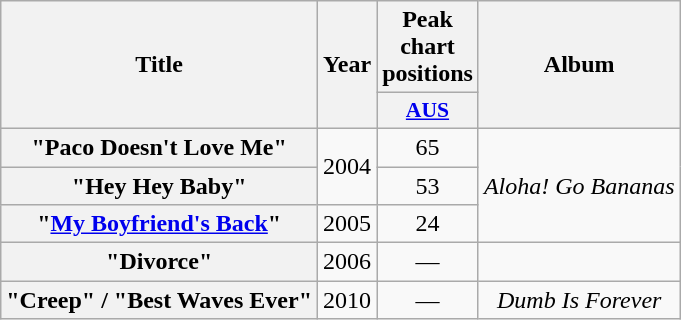<table class="wikitable plainrowheaders" style="text-align:center;">
<tr>
<th scope="col" rowspan="2">Title</th>
<th scope="col" rowspan="2">Year</th>
<th scope="col" colspan="1">Peak chart positions</th>
<th scope="col" rowspan="2">Album</th>
</tr>
<tr>
<th scope="col" style="width:3em;font-size:90%;"><a href='#'>AUS</a><br></th>
</tr>
<tr>
<th scope="row">"Paco Doesn't Love Me"</th>
<td rowspan="2">2004</td>
<td>65</td>
<td rowspan="3"><em>Aloha! Go Bananas</em></td>
</tr>
<tr>
<th scope="row">"Hey Hey Baby"</th>
<td>53</td>
</tr>
<tr>
<th scope="row">"<a href='#'>My Boyfriend's Back</a>"</th>
<td>2005</td>
<td>24</td>
</tr>
<tr>
<th scope="row">"Divorce"</th>
<td>2006</td>
<td>—</td>
<td></td>
</tr>
<tr>
<th scope="row">"Creep" / "Best Waves Ever"</th>
<td>2010</td>
<td>—</td>
<td><em>Dumb Is Forever</em></td>
</tr>
</table>
